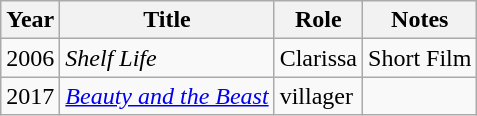<table class="wikitable sortable">
<tr>
<th>Year</th>
<th>Title</th>
<th>Role</th>
<th>Notes</th>
</tr>
<tr>
<td>2006</td>
<td><em>Shelf Life</em></td>
<td>Clarissa</td>
<td>Short Film</td>
</tr>
<tr>
<td>2017</td>
<td><a href='#'><em>Beauty and the Beast</em></a></td>
<td>villager</td>
<td></td>
</tr>
</table>
